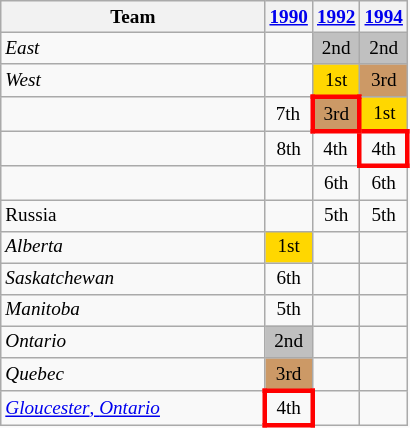<table class="wikitable sortable" style="text-align:center; font-size:80%">
<tr>
<th width=170>Team</th>
<th><a href='#'>1990</a></th>
<th><a href='#'>1992</a></th>
<th><a href='#'>1994</a></th>
</tr>
<tr>
<td align=left><em> East</em></td>
<td></td>
<td bgcolor=silver>2nd</td>
<td bgcolor=silver>2nd</td>
</tr>
<tr>
<td align=left><em> West</em></td>
<td></td>
<td bgcolor=gold>1st</td>
<td bgcolor=#cc9966>3rd</td>
</tr>
<tr>
<td align=left></td>
<td>7th</td>
<td bgcolor=#cc9966 style="border:3px solid red">3rd</td>
<td bgcolor=gold>1st</td>
</tr>
<tr>
<td align=left></td>
<td>8th</td>
<td>4th</td>
<td style="border:3px solid red">4th</td>
</tr>
<tr>
<td align=left></td>
<td></td>
<td>6th</td>
<td>6th</td>
</tr>
<tr>
<td align=left> Russia</td>
<td></td>
<td>5th</td>
<td>5th</td>
</tr>
<tr>
<td align=left> <em>Alberta</em></td>
<td bgcolor=gold>1st</td>
<td></td>
<td></td>
</tr>
<tr>
<td align=left> <em>Saskatchewan</em></td>
<td>6th</td>
<td></td>
<td></td>
</tr>
<tr>
<td align=left> <em>Manitoba</em></td>
<td>5th</td>
<td></td>
<td></td>
</tr>
<tr>
<td align=left> <em>Ontario</em></td>
<td bgcolor=silver>2nd</td>
<td></td>
<td></td>
</tr>
<tr>
<td align=left> <em>Quebec</em></td>
<td bgcolor=#cc9966>3rd</td>
<td></td>
<td></td>
</tr>
<tr>
<td align=left> <a href='#'><em>Gloucester</em>, <em>Ontario</em></a></td>
<td style="border:3px solid red">4th</td>
<td></td>
<td></td>
</tr>
</table>
